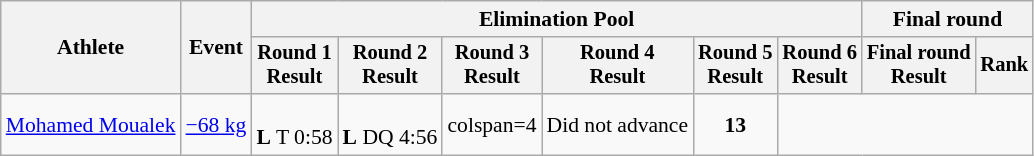<table class="wikitable" style="font-size:90%">
<tr>
<th rowspan="2">Athlete</th>
<th rowspan="2">Event</th>
<th colspan=6>Elimination Pool</th>
<th colspan=2>Final round</th>
</tr>
<tr style="font-size: 95%">
<th>Round 1<br>Result</th>
<th>Round 2<br>Result</th>
<th>Round 3<br>Result</th>
<th>Round 4<br>Result</th>
<th>Round 5<br>Result</th>
<th>Round 6<br>Result</th>
<th>Final round<br>Result</th>
<th>Rank</th>
</tr>
<tr align=center>
<td align=left><a href='#'>Mohamed Moualek</a></td>
<td align=left><a href='#'>−68 kg</a></td>
<td><br><strong>L</strong> T 0:58</td>
<td><br><strong>L</strong> DQ 4:56</td>
<td>colspan=4 </td>
<td>Did not advance</td>
<td><strong>13</strong></td>
</tr>
</table>
